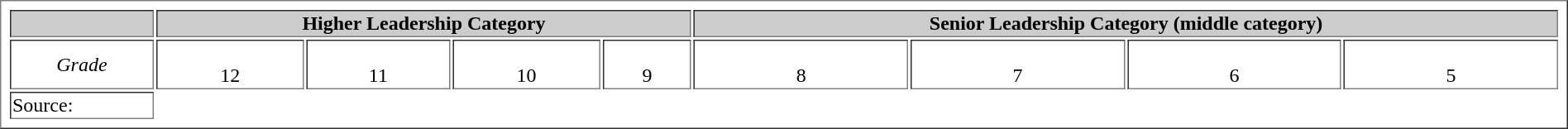<table border="1px solid #8888aa" style="width:100%; background:#fff; padding:5px; font-size:10">
<tr style="background:#ccc;">
<th></th>
<th colspan="4">Higher Leadership Category</th>
<th colspan="4">Senior Leadership Category (middle category)</th>
</tr>
<tr style="text-align:center;">
<td><em>Grade</em></td>
<td><br>12</td>
<td><br>11</td>
<td><br>10</td>
<td><br>9</td>
<td><br>8</td>
<td><br>7</td>
<td><br>6</td>
<td><br>5</td>
</tr>
<tr>
<td>Source:</td>
</tr>
</table>
